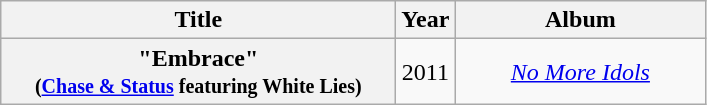<table class="wikitable plainrowheaders" style="text-align:center;">
<tr>
<th style="width:16em;">Title</th>
<th>Year</th>
<th style="width:10em;">Album</th>
</tr>
<tr>
<th scope="row">"Embrace"<br><small>(<a href='#'>Chase & Status</a> featuring White Lies)</small></th>
<td>2011</td>
<td><em><a href='#'>No More Idols</a></em></td>
</tr>
</table>
